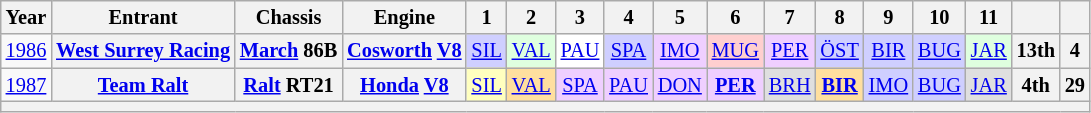<table class="wikitable" style="text-align:center; font-size:85%">
<tr>
<th scope="col">Year</th>
<th scope="col">Entrant</th>
<th scope="col">Chassis</th>
<th scope="col">Engine</th>
<th scope="col">1</th>
<th scope="col">2</th>
<th scope="col">3</th>
<th scope="col">4</th>
<th scope="col">5</th>
<th scope="col">6</th>
<th scope="col">7</th>
<th scope="col">8</th>
<th scope="col">9</th>
<th scope="col">10</th>
<th scope="col">11</th>
<th scope="col"></th>
<th scope="col"></th>
</tr>
<tr>
<td><a href='#'>1986</a></td>
<th nowrap><a href='#'>West Surrey Racing</a></th>
<th nowrap><a href='#'>March</a> 86B</th>
<th nowrap><a href='#'>Cosworth</a> <a href='#'>V8</a></th>
<td style="background:#CFCFFF;"><a href='#'>SIL</a><br></td>
<td style="background:#DFFFDF;"><a href='#'>VAL</a><br></td>
<td style="background:#FFFFFF;"><a href='#'>PAU</a><br></td>
<td style="background:#CFCFFF;"><a href='#'>SPA</a><br></td>
<td style="background:#EFCFFF;"><a href='#'>IMO</a><br></td>
<td style="background:#FFCFCF;"><a href='#'>MUG</a><br></td>
<td style="background:#EFCFFF;"><a href='#'>PER</a><br></td>
<td style="background:#CFCFFF;"><a href='#'>ÖST</a><br></td>
<td style="background:#CFCFFF;"><a href='#'>BIR</a><br></td>
<td style="background:#CFCFFF;"><a href='#'>BUG</a><br></td>
<td style="background:#DFFFDF;"><a href='#'>JAR</a><br></td>
<th>13th</th>
<th>4</th>
</tr>
<tr>
<td><a href='#'>1987</a></td>
<th nowrap><a href='#'>Team Ralt</a></th>
<th nowrap><a href='#'>Ralt</a> RT21</th>
<th nowrap><a href='#'>Honda</a> <a href='#'>V8</a></th>
<td style="background:#FFFFBF;"><a href='#'>SIL</a><br></td>
<td style="background:#FFDF9F;"><a href='#'>VAL</a><br></td>
<td style="background:#EFCFFF;"><a href='#'>SPA</a><br></td>
<td style="background:#EFCFFF;"><a href='#'>PAU</a><br></td>
<td style="background:#EFCFFF;"><a href='#'>DON</a><br></td>
<td style="background:#EFCFFF;"><strong><a href='#'>PER</a></strong><br></td>
<td style="background:#DFDFDF;"><a href='#'>BRH</a><br></td>
<td style="background:#FFDF9F;"><strong><a href='#'>BIR</a></strong><br></td>
<td style="background:#CFCFFF;"><a href='#'>IMO</a><br></td>
<td style="background:#CFCFFF;"><a href='#'>BUG</a><br></td>
<td style="background:#DFDFDF;"><a href='#'>JAR</a><br></td>
<th>4th</th>
<th>29</th>
</tr>
<tr>
<th colspan="17"></th>
</tr>
</table>
